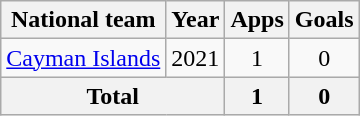<table class="wikitable" style="text-align:center">
<tr>
<th>National team</th>
<th>Year</th>
<th>Apps</th>
<th>Goals</th>
</tr>
<tr>
<td rowspan="1"><a href='#'>Cayman Islands</a></td>
<td>2021</td>
<td>1</td>
<td>0</td>
</tr>
<tr>
<th colspan=2>Total</th>
<th>1</th>
<th>0</th>
</tr>
</table>
